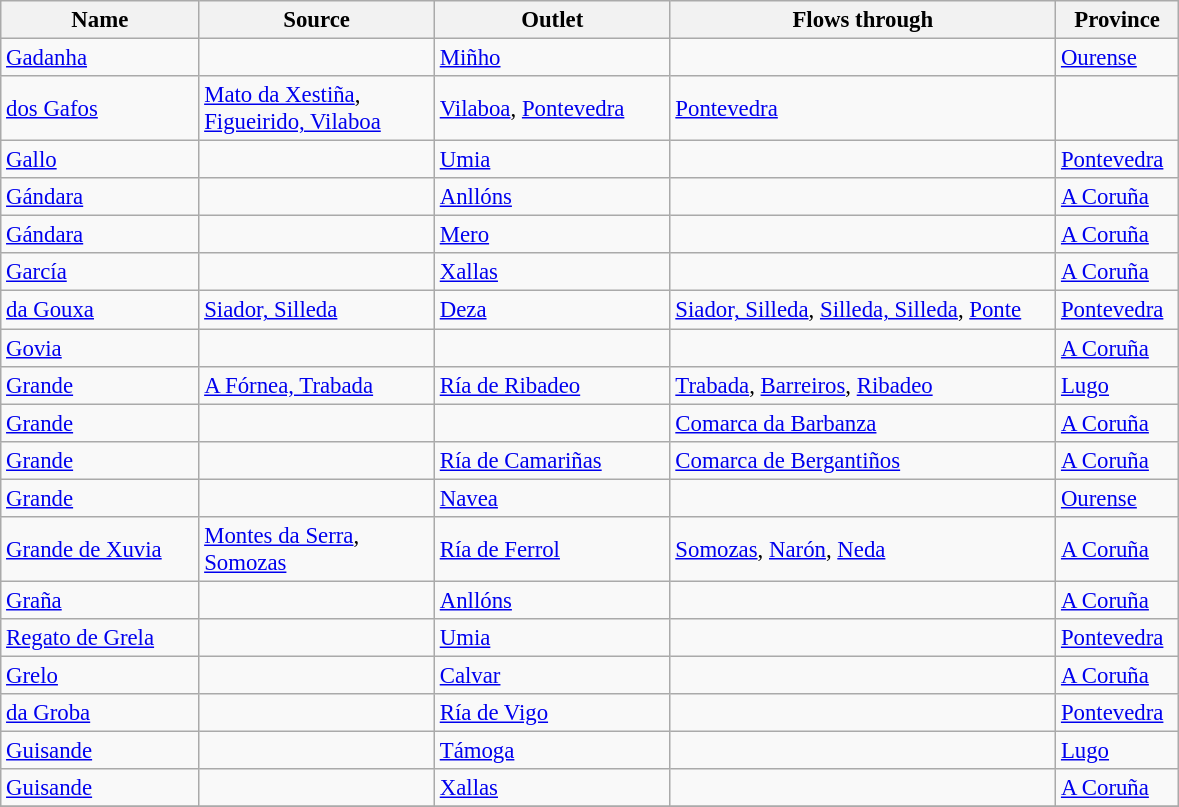<table class="wikitable sortable" style="font-size:95%;">
<tr>
<th width="125">Name</th>
<th width="150">Source</th>
<th width="150">Outlet</th>
<th width="250">Flows through</th>
<th width="75">Province</th>
</tr>
<tr>
<td><a href='#'>Gadanha</a></td>
<td></td>
<td><a href='#'>Miñho</a></td>
<td></td>
<td><a href='#'>Ourense</a></td>
</tr>
<tr>
<td><a href='#'>dos Gafos</a></td>
<td><a href='#'>Mato da Xestiña</a>, <a href='#'>Figueirido, Vilaboa</a></td>
<td><a href='#'>Vilaboa</a>, <a href='#'>Pontevedra</a></td>
<td><a href='#'>Pontevedra</a></td>
<td></td>
</tr>
<tr>
<td><a href='#'>Gallo</a></td>
<td></td>
<td><a href='#'>Umia</a></td>
<td></td>
<td><a href='#'>Pontevedra</a></td>
</tr>
<tr>
<td><a href='#'>Gándara</a></td>
<td></td>
<td><a href='#'>Anllóns</a></td>
<td></td>
<td><a href='#'>A Coruña</a></td>
</tr>
<tr>
<td><a href='#'>Gándara</a></td>
<td></td>
<td><a href='#'>Mero</a></td>
<td></td>
<td><a href='#'>A Coruña</a></td>
</tr>
<tr>
<td><a href='#'>García</a></td>
<td></td>
<td><a href='#'>Xallas</a></td>
<td></td>
<td><a href='#'>A Coruña</a></td>
</tr>
<tr>
<td><a href='#'>da Gouxa</a></td>
<td><a href='#'>Siador, Silleda</a></td>
<td><a href='#'>Deza</a></td>
<td><a href='#'>Siador, Silleda</a>, <a href='#'>Silleda, Silleda</a>, <a href='#'>Ponte</a></td>
<td><a href='#'>Pontevedra</a></td>
</tr>
<tr>
<td><a href='#'>Govia</a></td>
<td></td>
<td></td>
<td></td>
<td><a href='#'>A Coruña</a></td>
</tr>
<tr>
<td><a href='#'>Grande</a></td>
<td><a href='#'>A Fórnea, Trabada</a></td>
<td><a href='#'>Ría de Ribadeo</a></td>
<td><a href='#'>Trabada</a>, <a href='#'>Barreiros</a>, <a href='#'>Ribadeo</a></td>
<td><a href='#'>Lugo</a></td>
</tr>
<tr>
<td><a href='#'>Grande</a></td>
<td></td>
<td></td>
<td><a href='#'>Comarca da Barbanza</a></td>
<td><a href='#'>A Coruña</a></td>
</tr>
<tr>
<td><a href='#'>Grande</a></td>
<td></td>
<td><a href='#'>Ría de Camariñas</a></td>
<td><a href='#'>Comarca de Bergantiños</a></td>
<td><a href='#'>A Coruña</a></td>
</tr>
<tr>
<td><a href='#'>Grande</a></td>
<td></td>
<td><a href='#'>Navea</a></td>
<td></td>
<td><a href='#'>Ourense</a></td>
</tr>
<tr>
<td><a href='#'>Grande de Xuvia</a></td>
<td><a href='#'>Montes da Serra</a>, <a href='#'>Somozas</a></td>
<td><a href='#'>Ría de Ferrol</a></td>
<td><a href='#'>Somozas</a>, <a href='#'>Narón</a>, <a href='#'>Neda</a></td>
<td><a href='#'>A Coruña</a></td>
</tr>
<tr>
<td><a href='#'>Graña</a></td>
<td></td>
<td><a href='#'>Anllóns</a></td>
<td></td>
<td><a href='#'>A Coruña</a></td>
</tr>
<tr>
<td><a href='#'>Regato de Grela</a></td>
<td></td>
<td><a href='#'>Umia</a></td>
<td></td>
<td><a href='#'>Pontevedra</a></td>
</tr>
<tr>
<td><a href='#'>Grelo</a></td>
<td></td>
<td><a href='#'>Calvar</a></td>
<td></td>
<td><a href='#'>A Coruña</a></td>
</tr>
<tr>
<td><a href='#'>da Groba</a></td>
<td></td>
<td><a href='#'>Ría de Vigo</a></td>
<td></td>
<td><a href='#'>Pontevedra</a></td>
</tr>
<tr>
<td><a href='#'>Guisande</a></td>
<td></td>
<td><a href='#'>Támoga</a></td>
<td></td>
<td><a href='#'>Lugo</a></td>
</tr>
<tr>
<td><a href='#'>Guisande</a></td>
<td></td>
<td><a href='#'>Xallas</a></td>
<td></td>
<td><a href='#'>A Coruña</a></td>
</tr>
<tr>
</tr>
</table>
